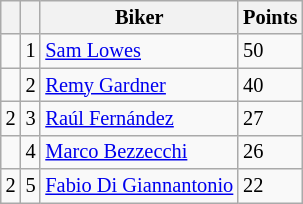<table class="wikitable" style="font-size: 85%;">
<tr>
<th scope="col"></th>
<th scope="col"></th>
<th scope="col">Biker</th>
<th scope="col">Points</th>
</tr>
<tr>
<td align="left"></td>
<td align=center>1</td>
<td> <a href='#'>Sam Lowes</a></td>
<td align=left>50</td>
</tr>
<tr>
<td align="left"></td>
<td align=center>2</td>
<td> <a href='#'>Remy Gardner</a></td>
<td align=left>40</td>
</tr>
<tr>
<td align="left"> 2</td>
<td align=center>3</td>
<td> <a href='#'>Raúl Fernández</a></td>
<td align=left>27</td>
</tr>
<tr>
<td align="left"></td>
<td align=center>4</td>
<td> <a href='#'>Marco Bezzecchi</a></td>
<td align=left>26</td>
</tr>
<tr>
<td align="left"> 2</td>
<td align=center>5</td>
<td> <a href='#'>Fabio Di Giannantonio</a></td>
<td align=left>22</td>
</tr>
</table>
